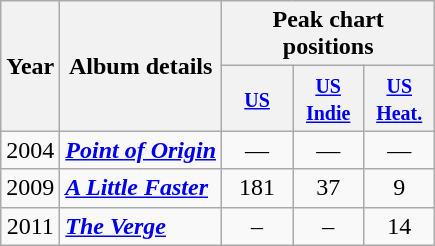<table class="wikitable">
<tr>
<th rowspan="2">Year</th>
<th rowspan="2">Album details</th>
<th colspan="3">Peak chart positions</th>
</tr>
<tr>
<th width="40"><small><a href='#'>US</a></small></th>
<th width="40"><small><a href='#'>US Indie</a></small></th>
<th width="40"><small><a href='#'>US Heat.</a></small></th>
</tr>
<tr>
<td align="center">2004</td>
<td align="left"><strong><em><a href='#'>Point of Origin</a></em></strong><br></td>
<td align="center">—</td>
<td align="center">—</td>
<td align="center">—</td>
</tr>
<tr>
<td align="center">2009</td>
<td align="left"><strong><em><a href='#'>A Little Faster</a></em></strong><br></td>
<td align="center">181</td>
<td align="center">37</td>
<td align="center">9</td>
</tr>
<tr>
<td align="center">2011</td>
<td align="left"><strong><em><a href='#'>The Verge</a></em></strong><br></td>
<td align="center">–</td>
<td align="center">–</td>
<td align="center">14</td>
</tr>
</table>
